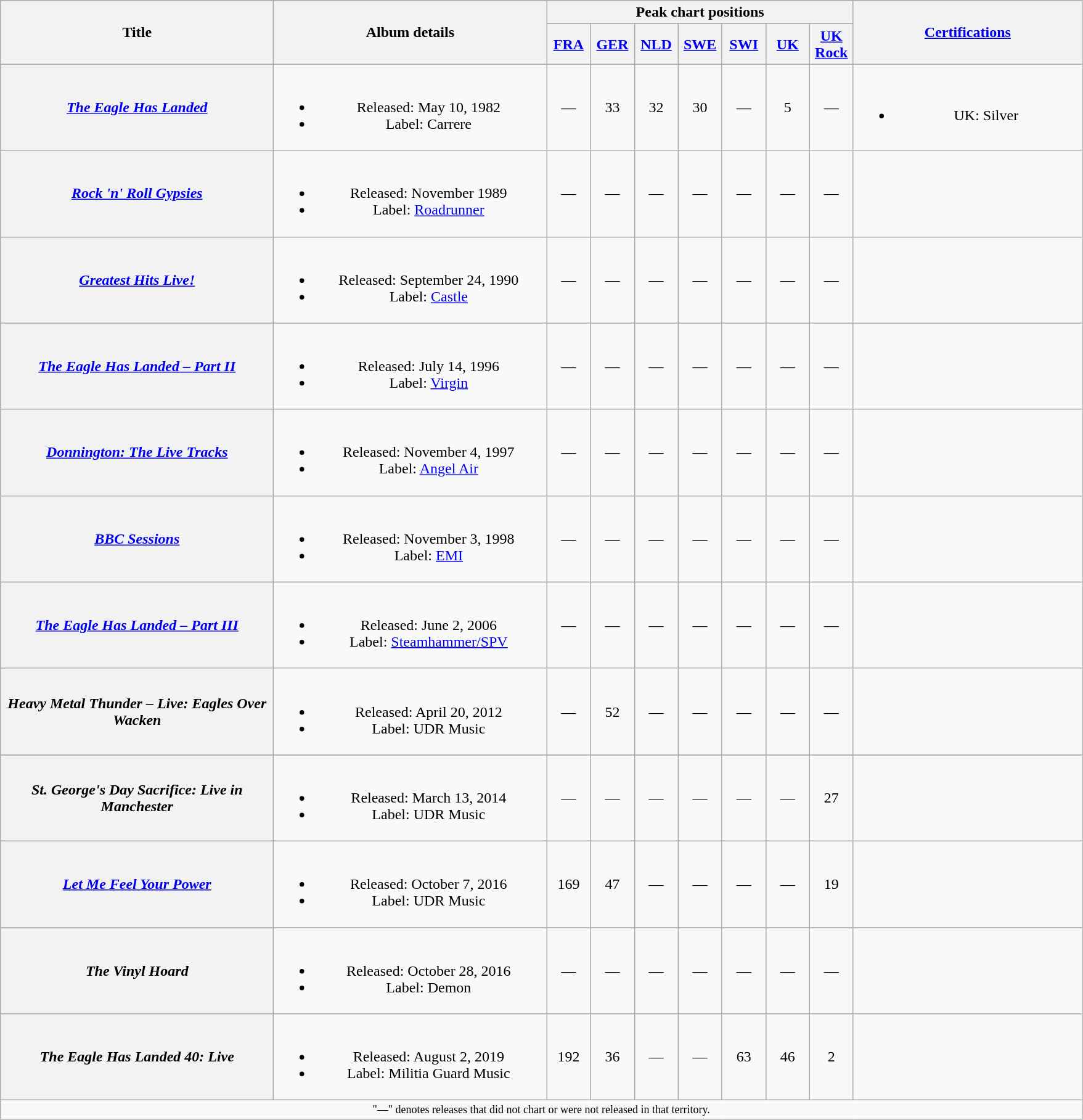<table class="wikitable plainrowheaders" style="text-align:center;">
<tr>
<th scope="col" rowspan="2" style="width:18em;">Title</th>
<th scope="col" rowspan="2" style="width:18em;">Album details</th>
<th scope="col" colspan="7">Peak chart positions</th>
<th rowspan="2" style="width:15em;"><a href='#'>Certifications</a></th>
</tr>
<tr>
<th width=40><a href='#'>FRA</a><br></th>
<th width=40><a href='#'>GER</a><br></th>
<th width=40><a href='#'>NLD</a><br></th>
<th width=40><a href='#'>SWE</a><br></th>
<th width=40><a href='#'>SWI</a><br></th>
<th width=40><a href='#'>UK</a><br></th>
<th width=40><a href='#'>UK Rock</a><br></th>
</tr>
<tr>
<th scope="row"><em><a href='#'>The Eagle Has Landed</a></em></th>
<td><br><ul><li>Released: May 10, 1982</li><li>Label: Carrere</li></ul></td>
<td>—</td>
<td>33</td>
<td>32</td>
<td>30</td>
<td>—</td>
<td>5</td>
<td>—</td>
<td><br><ul><li>UK: Silver</li></ul></td>
</tr>
<tr>
<th scope="row"><em><a href='#'>Rock 'n' Roll Gypsies</a></em></th>
<td><br><ul><li>Released: November 1989</li><li>Label: <a href='#'>Roadrunner</a></li></ul></td>
<td>—</td>
<td>—</td>
<td>—</td>
<td>—</td>
<td>—</td>
<td>—</td>
<td>—</td>
<td></td>
</tr>
<tr>
<th scope="row"><em><a href='#'>Greatest Hits Live!</a></em></th>
<td><br><ul><li>Released: September 24, 1990</li><li>Label: <a href='#'>Castle</a></li></ul></td>
<td>—</td>
<td>—</td>
<td>—</td>
<td>—</td>
<td>—</td>
<td>—</td>
<td>—</td>
<td></td>
</tr>
<tr>
<th scope="row"><em><a href='#'>The Eagle Has Landed – Part II</a></em></th>
<td><br><ul><li>Released: July 14, 1996</li><li>Label: <a href='#'>Virgin</a></li></ul></td>
<td>—</td>
<td>—</td>
<td>—</td>
<td>—</td>
<td>—</td>
<td>—</td>
<td>—</td>
</tr>
<tr>
<th scope="row"><em><a href='#'>Donnington: The Live Tracks</a></em></th>
<td><br><ul><li>Released: November 4, 1997</li><li>Label: <a href='#'>Angel Air</a></li></ul></td>
<td>—</td>
<td>—</td>
<td>—</td>
<td>—</td>
<td>—</td>
<td>—</td>
<td>—</td>
<td></td>
</tr>
<tr>
<th scope="row"><em><a href='#'>BBC Sessions</a></em></th>
<td><br><ul><li>Released: November 3, 1998</li><li>Label: <a href='#'>EMI</a></li></ul></td>
<td>—</td>
<td>—</td>
<td>—</td>
<td>—</td>
<td>—</td>
<td>—</td>
<td>—</td>
<td></td>
</tr>
<tr>
<th scope="row"><em><a href='#'>The Eagle Has Landed – Part III</a></em></th>
<td><br><ul><li>Released: June 2, 2006</li><li>Label: <a href='#'>Steamhammer/SPV</a></li></ul></td>
<td>—</td>
<td>—</td>
<td>—</td>
<td>—</td>
<td>—</td>
<td>—</td>
<td>—</td>
<td></td>
</tr>
<tr>
<th scope="row"><em>Heavy Metal Thunder – Live: Eagles Over Wacken</em></th>
<td><br><ul><li>Released: April 20, 2012</li><li>Label: UDR Music</li></ul></td>
<td>—</td>
<td>52</td>
<td>—</td>
<td>—</td>
<td>—</td>
<td>—</td>
<td>—</td>
<td></td>
</tr>
<tr>
</tr>
<tr>
<th scope="row"><em>St. George's Day Sacrifice: Live in Manchester</em></th>
<td><br><ul><li>Released: March 13, 2014</li><li>Label: UDR Music</li></ul></td>
<td>—</td>
<td>—</td>
<td>—</td>
<td>—</td>
<td>—</td>
<td>—</td>
<td>27</td>
<td></td>
</tr>
<tr>
<th scope="row"><em><a href='#'>Let Me Feel Your Power</a></em></th>
<td><br><ul><li>Released: October 7, 2016</li><li>Label: UDR Music</li></ul></td>
<td>169</td>
<td>47</td>
<td>—</td>
<td>—</td>
<td>—</td>
<td>—</td>
<td>19</td>
<td></td>
</tr>
<tr>
</tr>
<tr>
<th scope="row"><em>The Vinyl Hoard</em></th>
<td><br><ul><li>Released: October 28, 2016</li><li>Label: Demon</li></ul></td>
<td>—</td>
<td>—</td>
<td>—</td>
<td>—</td>
<td>—</td>
<td>—</td>
<td>—</td>
<td></td>
</tr>
<tr>
<th scope="row"><em>The Eagle Has Landed 40: Live</em></th>
<td><br><ul><li>Released: August 2, 2019</li><li>Label: Militia Guard Music</li></ul></td>
<td>192</td>
<td>36</td>
<td>—</td>
<td>—</td>
<td>63</td>
<td>46</td>
<td>2</td>
<td></td>
</tr>
<tr>
<td colspan="16" style="text-align:center; font-size:9pt;">"—" denotes releases that did not chart or were not released in that territory.</td>
</tr>
</table>
